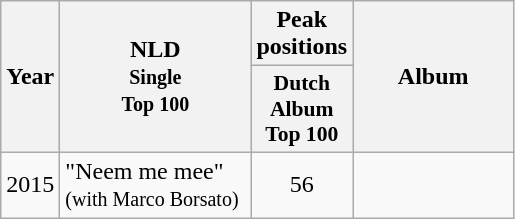<table class="wikitable">
<tr>
<th rowspan="2" style="text-align:center; width:10px;">Year</th>
<th rowspan="2" style="text-align:center; width:120px;">NLD<br><small>Single<br>Top 100</small></th>
<th style="text-align:center; width:20px;">Peak positions</th>
<th rowspan="2" style="text-align:center; width:100px;">Album</th>
</tr>
<tr>
<th scope="col" style="width:3em;font-size:90%;">Dutch<br>Album Top 100<br></th>
</tr>
<tr>
<td style="text-align:center;">2015</td>
<td>"Neem me mee"<br><small>(with Marco Borsato)</small></td>
<td style="text-align:center;">56</td>
<td style="text-align:center;"></td>
</tr>
</table>
